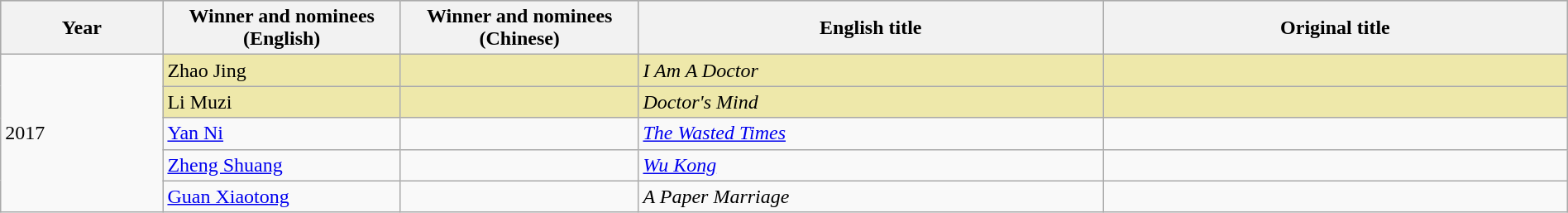<table class="wikitable" style="width:100%;">
<tr style="background:#bebebe">
<th width="100"><strong>Year</strong></th>
<th width="150"><strong>Winner and nominees<br>(English)</strong></th>
<th width="150"><strong>Winner and nominees<br>(Chinese)</strong></th>
<th width="300"><strong>English title</strong></th>
<th width="300"><strong>Original title</strong></th>
</tr>
<tr>
<td rowspan="5">2017</td>
<td style="background:#EEE8AA;">Zhao Jing</td>
<td style="background:#EEE8AA;"></td>
<td style="background:#EEE8AA;"><em>I Am A Doctor</em></td>
<td style="background:#EEE8AA;"></td>
</tr>
<tr>
<td style="background:#EEE8AA;">Li Muzi</td>
<td style="background:#EEE8AA;"></td>
<td style="background:#EEE8AA;"><em>Doctor's Mind</em></td>
<td style="background:#EEE8AA;"></td>
</tr>
<tr>
<td><a href='#'>Yan Ni</a></td>
<td></td>
<td><em><a href='#'>The Wasted Times</a></em></td>
<td></td>
</tr>
<tr>
<td><a href='#'>Zheng Shuang</a></td>
<td></td>
<td><em><a href='#'>Wu Kong</a></em></td>
<td></td>
</tr>
<tr>
<td><a href='#'>Guan Xiaotong</a></td>
<td></td>
<td><em>A Paper Marriage</em></td>
<td></td>
</tr>
</table>
